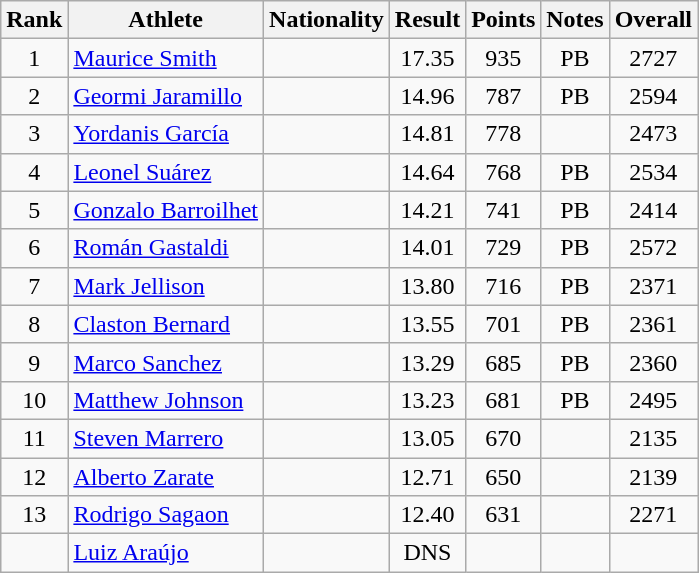<table class="wikitable sortable" style="text-align:center">
<tr>
<th>Rank</th>
<th>Athlete</th>
<th>Nationality</th>
<th>Result</th>
<th>Points</th>
<th>Notes</th>
<th>Overall</th>
</tr>
<tr>
<td>1</td>
<td align=left><a href='#'>Maurice Smith</a></td>
<td align=left></td>
<td>17.35</td>
<td>935</td>
<td>PB</td>
<td>2727</td>
</tr>
<tr>
<td>2</td>
<td align=left><a href='#'>Geormi Jaramillo</a></td>
<td align=left></td>
<td>14.96</td>
<td>787</td>
<td>PB</td>
<td>2594</td>
</tr>
<tr>
<td>3</td>
<td align=left><a href='#'>Yordanis García</a></td>
<td align=left></td>
<td>14.81</td>
<td>778</td>
<td></td>
<td>2473</td>
</tr>
<tr>
<td>4</td>
<td align=left><a href='#'>Leonel Suárez</a></td>
<td align=left></td>
<td>14.64</td>
<td>768</td>
<td>PB</td>
<td>2534</td>
</tr>
<tr>
<td>5</td>
<td align=left><a href='#'>Gonzalo Barroilhet</a></td>
<td align=left></td>
<td>14.21</td>
<td>741</td>
<td>PB</td>
<td>2414</td>
</tr>
<tr>
<td>6</td>
<td align=left><a href='#'>Román Gastaldi</a></td>
<td align=left></td>
<td>14.01</td>
<td>729</td>
<td>PB</td>
<td>2572</td>
</tr>
<tr>
<td>7</td>
<td align=left><a href='#'>Mark Jellison</a></td>
<td align=left></td>
<td>13.80</td>
<td>716</td>
<td>PB</td>
<td>2371</td>
</tr>
<tr>
<td>8</td>
<td align=left><a href='#'>Claston Bernard</a></td>
<td align=left></td>
<td>13.55</td>
<td>701</td>
<td>PB</td>
<td>2361</td>
</tr>
<tr>
<td>9</td>
<td align=left><a href='#'>Marco Sanchez</a></td>
<td align=left></td>
<td>13.29</td>
<td>685</td>
<td>PB</td>
<td>2360</td>
</tr>
<tr>
<td>10</td>
<td align=left><a href='#'>Matthew Johnson</a></td>
<td align=left></td>
<td>13.23</td>
<td>681</td>
<td>PB</td>
<td>2495</td>
</tr>
<tr>
<td>11</td>
<td align=left><a href='#'>Steven Marrero</a></td>
<td align=left></td>
<td>13.05</td>
<td>670</td>
<td></td>
<td>2135</td>
</tr>
<tr>
<td>12</td>
<td align=left><a href='#'>Alberto Zarate</a></td>
<td align=left></td>
<td>12.71</td>
<td>650</td>
<td></td>
<td>2139</td>
</tr>
<tr>
<td>13</td>
<td align=left><a href='#'>Rodrigo Sagaon</a></td>
<td align=left></td>
<td>12.40</td>
<td>631</td>
<td></td>
<td>2271</td>
</tr>
<tr>
<td></td>
<td align=left><a href='#'>Luiz Araújo</a></td>
<td align=left></td>
<td>DNS</td>
<td></td>
<td></td>
<td></td>
</tr>
</table>
